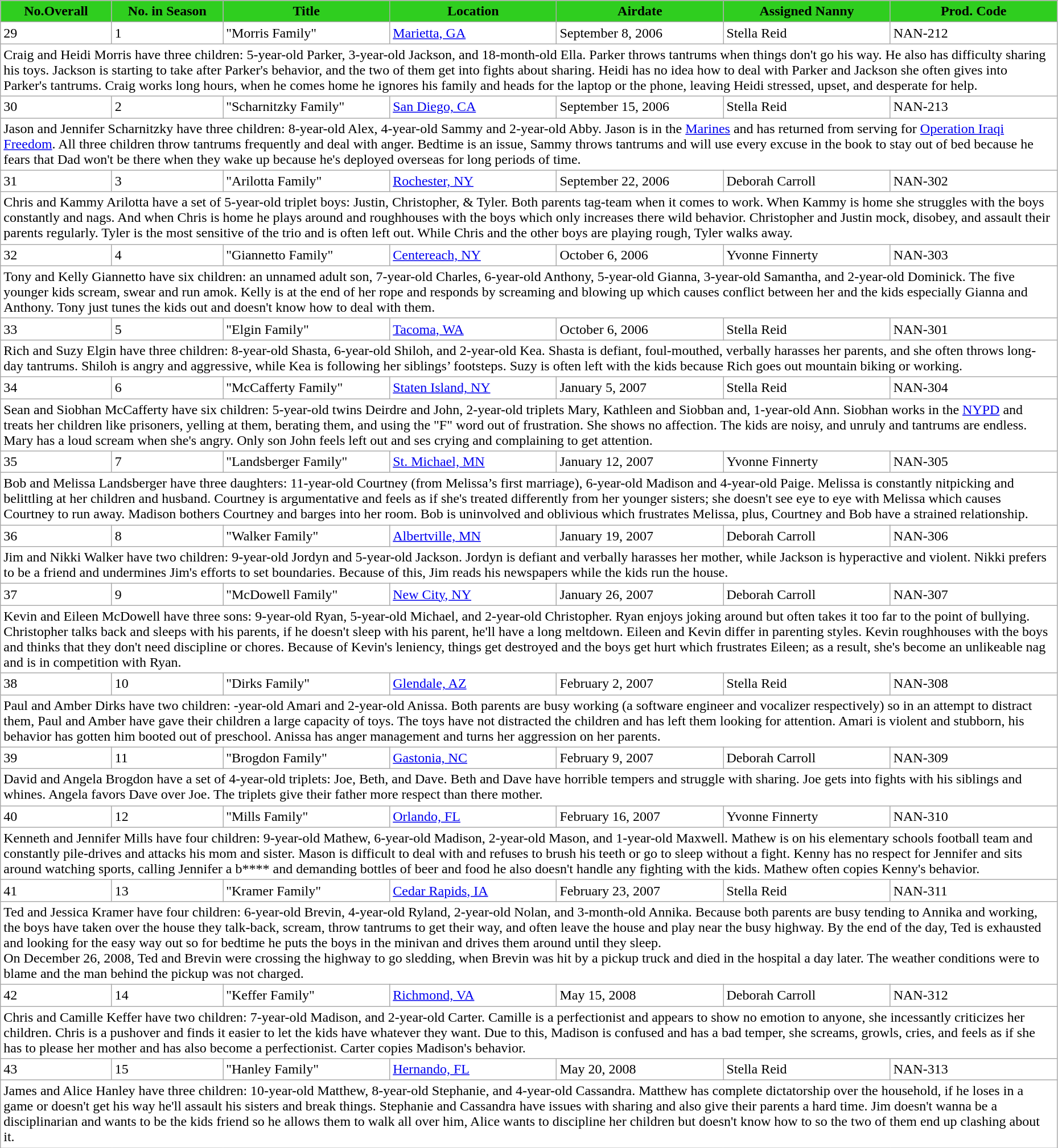<table class="wikitable" style="background: #FFFFFF; width:98%;">
<tr>
<th style="vertical-align: bottom; background: #2FCE1F; width: 10%;">No.Overall</th>
<th style="vertical-align: bottom; background: #2FCE1F; width: 10%;">No. in Season</th>
<th style="vertical-align: bottom; background: #2FCE1F; width: 15%">Title</th>
<th style="vertical-align: bottom; background: #2FCE1F; width: 15%;">Location</th>
<th style="vertical-align: bottom; background: #2FCE1F; width: 15%;">Airdate</th>
<th style="vertical-align: bottom; background: #2FCE1F; width: 15%;">Assigned Nanny</th>
<th style="vertical-align: bottom; background: #2FCE1F; width: 15%;">Prod. Code</th>
</tr>
<tr>
<td>29</td>
<td>1</td>
<td>"Morris Family"</td>
<td><a href='#'>Marietta, GA</a></td>
<td>September 8, 2006</td>
<td>Stella Reid</td>
<td>NAN-212</td>
</tr>
<tr>
<td colspan="7">Craig and Heidi Morris have three children: 5-year-old Parker, 3-year-old Jackson, and 18-month-old Ella. Parker throws tantrums when things don't go his way. He also has difficulty sharing his toys. Jackson is starting to take after Parker's behavior, and the two of them get into fights about sharing. Heidi has no idea how to deal with Parker and Jackson she often gives into Parker's tantrums. Craig works long hours, when he comes home he ignores his family and heads for the laptop or the phone, leaving Heidi stressed, upset, and desperate for help.</td>
</tr>
<tr>
<td>30</td>
<td>2</td>
<td>"Scharnitzky Family"</td>
<td><a href='#'>San Diego, CA</a></td>
<td>September 15, 2006</td>
<td>Stella Reid</td>
<td>NAN-213</td>
</tr>
<tr>
<td colspan="7">Jason and Jennifer Scharnitzky have three children: 8-year-old Alex, 4-year-old Sammy and 2-year-old Abby. Jason is in the <a href='#'>Marines</a> and has returned from serving for <a href='#'>Operation Iraqi Freedom</a>. All three children throw tantrums frequently and deal with anger. Bedtime is an issue, Sammy throws tantrums and will use every excuse in the book to stay out of bed because he fears that Dad won't be there when they wake up because he's deployed overseas for long periods of time.</td>
</tr>
<tr>
<td>31</td>
<td>3</td>
<td>"Arilotta Family"</td>
<td><a href='#'>Rochester, NY</a></td>
<td>September 22, 2006</td>
<td>Deborah Carroll</td>
<td>NAN-302</td>
</tr>
<tr>
<td colspan="7">Chris and Kammy Arilotta have a set of 5-year-old triplet boys: Justin, Christopher, & Tyler. Both parents tag-team when it comes to work. When Kammy is home she struggles with the boys constantly and nags. And when Chris is home he plays around and roughhouses with the boys which only increases there wild behavior. Christopher and Justin  mock, disobey, and assault their parents regularly. Tyler is the most sensitive of the trio and is often left out. While Chris and the other boys are playing rough, Tyler walks away.</td>
</tr>
<tr>
<td>32</td>
<td>4</td>
<td>"Giannetto Family"</td>
<td><a href='#'>Centereach, NY</a></td>
<td>October 6, 2006</td>
<td>Yvonne Finnerty</td>
<td>NAN-303</td>
</tr>
<tr>
<td colspan="7">Tony and Kelly Giannetto have six children: an unnamed adult son, 7-year-old Charles, 6-year-old Anthony, 5-year-old Gianna, 3-year-old Samantha, and 2-year-old Dominick. The five younger kids scream, swear and run amok. Kelly is at the end of her rope and responds by screaming and blowing up which causes conflict between her and the kids especially Gianna and Anthony. Tony just tunes the kids out and doesn't know how to deal with them.</td>
</tr>
<tr>
<td>33</td>
<td>5</td>
<td>"Elgin Family"</td>
<td><a href='#'>Tacoma, WA</a></td>
<td>October 6, 2006</td>
<td>Stella Reid</td>
<td>NAN-301</td>
</tr>
<tr>
<td colspan="7">Rich and Suzy Elgin have three children: 8-year-old Shasta, 6-year-old Shiloh, and 2-year-old Kea. Shasta is defiant, foul-mouthed, verbally harasses her parents, and she often throws long-day tantrums. Shiloh is angry and aggressive, while Kea is following her siblings’ footsteps. Suzy is often left with the kids because Rich goes out mountain biking or working.</td>
</tr>
<tr>
<td>34</td>
<td>6</td>
<td>"McCafferty Family"</td>
<td><a href='#'>Staten Island, NY</a></td>
<td>January 5, 2007</td>
<td>Stella Reid</td>
<td>NAN-304</td>
</tr>
<tr>
<td colspan="7">Sean and Siobhan McCafferty have six children: 5-year-old twins Deirdre and John, 2-year-old triplets Mary, Kathleen and Siobban and, 1-year-old Ann. Siobhan works in the <a href='#'>NYPD</a> and treats her children like prisoners, yelling at them, berating them, and using the "F" word out of frustration. She shows no affection. The kids are noisy, and unruly and tantrums are endless. Mary has a loud scream when she's angry. Only son John feels left out and ses crying and complaining to get attention.</td>
</tr>
<tr>
<td>35</td>
<td>7</td>
<td>"Landsberger Family"</td>
<td><a href='#'>St. Michael, MN</a></td>
<td>January 12, 2007</td>
<td>Yvonne Finnerty</td>
<td>NAN-305</td>
</tr>
<tr>
<td colspan="7">Bob and Melissa Landsberger have three daughters: 11-year-old Courtney (from Melissa’s first marriage), 6-year-old Madison and 4-year-old Paige. Melissa is constantly nitpicking and belittling at her children and husband. Courtney is argumentative and feels as if she's treated differently from her younger sisters; she doesn't see eye to eye with Melissa which causes Courtney to run away. Madison bothers Courtney and barges into her room. Bob is uninvolved and oblivious which frustrates Melissa, plus, Courtney and Bob have a strained relationship.</td>
</tr>
<tr>
<td>36</td>
<td>8</td>
<td>"Walker Family"</td>
<td><a href='#'>Albertville, MN</a></td>
<td>January 19, 2007</td>
<td>Deborah Carroll</td>
<td>NAN-306</td>
</tr>
<tr>
<td colspan="7">Jim and Nikki Walker have two children: 9-year-old Jordyn and 5-year-old Jackson. Jordyn is defiant and verbally harasses her mother, while Jackson is hyperactive and violent. Nikki prefers to be a friend and undermines Jim's efforts to set boundaries. Because of this, Jim reads his newspapers while the kids run the house.</td>
</tr>
<tr>
<td>37</td>
<td>9</td>
<td>"McDowell Family"</td>
<td><a href='#'>New City, NY</a></td>
<td>January 26, 2007</td>
<td>Deborah Carroll</td>
<td>NAN-307</td>
</tr>
<tr>
<td colspan="7">Kevin and Eileen McDowell have three sons: 9-year-old Ryan, 5-year-old Michael, and 2-year-old Christopher. Ryan enjoys joking around but often takes it too far to the point of bullying. Christopher talks back and sleeps with his parents, if he doesn't sleep with his parent, he'll have a long meltdown. Eileen and Kevin differ in parenting styles. Kevin roughhouses with the boys and thinks that they don't need discipline or chores. Because of Kevin's leniency, things get destroyed and the boys get hurt which frustrates Eileen; as a result, she's become an unlikeable nag and is in competition with Ryan.</td>
</tr>
<tr>
<td>38</td>
<td>10</td>
<td>"Dirks Family"</td>
<td><a href='#'>Glendale, AZ</a></td>
<td>February 2, 2007</td>
<td>Stella Reid</td>
<td>NAN-308</td>
</tr>
<tr>
<td colspan="7">Paul and Amber Dirks have two children: -year-old Amari and 2-year-old Anissa. Both parents are busy working (a software engineer and vocalizer respectively) so in an attempt to distract them, Paul and Amber have gave their children a large capacity of toys. The toys have not distracted the children and has left them looking for attention. Amari is violent and stubborn, his behavior has gotten him booted out of preschool. Anissa has anger management and turns her aggression on her parents.</td>
</tr>
<tr>
<td>39</td>
<td>11</td>
<td>"Brogdon Family"</td>
<td><a href='#'>Gastonia, NC</a></td>
<td>February 9, 2007</td>
<td>Deborah Carroll</td>
<td>NAN-309</td>
</tr>
<tr>
<td colspan="7">David and Angela Brogdon have a set of 4-year-old triplets: Joe, Beth, and Dave. Beth and Dave have horrible tempers and struggle with sharing. Joe gets into fights with his siblings and whines. Angela favors Dave over Joe. The triplets give their father more respect than there mother.</td>
</tr>
<tr>
<td>40</td>
<td>12</td>
<td>"Mills Family"</td>
<td><a href='#'>Orlando, FL</a></td>
<td>February 16, 2007</td>
<td>Yvonne Finnerty</td>
<td>NAN-310</td>
</tr>
<tr>
<td colspan="7">Kenneth and Jennifer Mills have four children: 9-year-old Mathew, 6-year-old Madison, 2-year-old Mason, and 1-year-old Maxwell. Mathew is on his elementary schools football team and constantly pile-drives and attacks his mom and sister. Mason is difficult to deal with and refuses to brush his teeth or go to sleep without a fight. Kenny has no respect for Jennifer and sits around watching sports, calling Jennifer a b**** and demanding bottles of beer and food he also doesn't handle any fighting with the kids. Mathew often copies Kenny's behavior.</td>
</tr>
<tr>
<td>41</td>
<td>13</td>
<td>"Kramer Family"</td>
<td><a href='#'>Cedar Rapids, IA</a></td>
<td>February 23, 2007</td>
<td>Stella Reid</td>
<td>NAN-311</td>
</tr>
<tr>
<td colspan="7">Ted and Jessica Kramer have four children: 6-year-old Brevin, 4-year-old Ryland, 2-year-old Nolan, and 3-month-old Annika. Because both parents are busy tending to Annika and working, the boys have taken over the house they talk-back, scream, throw tantrums to get their way, and often leave the house and play near the busy highway. By the end of the day, Ted is exhausted and looking for the easy way out so for bedtime he puts the boys in the minivan and drives them around until they sleep.<br>On December 26, 2008, Ted and Brevin were crossing the highway to go sledding, when Brevin was hit by a pickup truck and died in the hospital a day later. The weather conditions were to blame and the man behind the pickup was not charged.</td>
</tr>
<tr>
<td>42</td>
<td>14</td>
<td>"Keffer Family"</td>
<td><a href='#'>Richmond, VA</a></td>
<td>May 15, 2008</td>
<td>Deborah Carroll</td>
<td>NAN-312</td>
</tr>
<tr>
<td colspan="7">Chris and Camille Keffer have two children: 7-year-old Madison, and 2-year-old Carter. Camille is a perfectionist and appears to show no emotion to anyone, she incessantly criticizes her children. Chris is a pushover and finds it easier to let the kids have whatever they want. Due to this, Madison is confused and has a bad temper, she screams, growls, cries, and feels as if she has to please her mother and has also become a perfectionist. Carter copies Madison's behavior.</td>
</tr>
<tr>
<td>43</td>
<td>15</td>
<td>"Hanley Family"</td>
<td><a href='#'>Hernando, FL</a></td>
<td>May 20, 2008</td>
<td>Stella Reid</td>
<td>NAN-313</td>
</tr>
<tr>
<td colspan="7">James and Alice Hanley have three children: 10-year-old Matthew, 8-year-old Stephanie, and 4-year-old Cassandra. Matthew has complete dictatorship over the household, if he loses in a game or doesn't get his way he'll assault his sisters and break things. Stephanie and Cassandra have issues with sharing and also give their parents a hard time. Jim doesn't wanna be a disciplinarian and wants to be the kids friend so he allows them to walk all over him, Alice wants to discipline her children but doesn't know how to so the two of them end up clashing about it.</td>
</tr>
</table>
